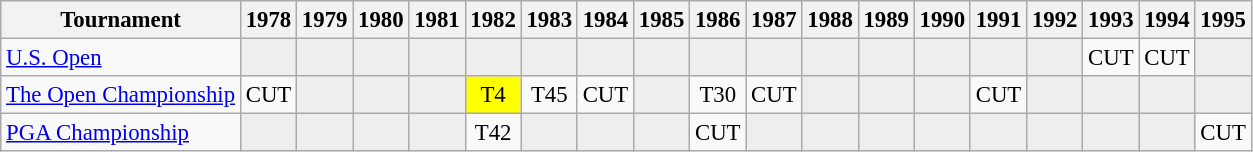<table class="wikitable" style="font-size:95%;text-align:center;">
<tr>
<th>Tournament</th>
<th>1978</th>
<th>1979</th>
<th>1980</th>
<th>1981</th>
<th>1982</th>
<th>1983</th>
<th>1984</th>
<th>1985</th>
<th>1986</th>
<th>1987</th>
<th>1988</th>
<th>1989</th>
<th>1990</th>
<th>1991</th>
<th>1992</th>
<th>1993</th>
<th>1994</th>
<th>1995</th>
</tr>
<tr>
<td align=left><a href='#'>U.S. Open</a></td>
<td style="background:#eeeeee;"></td>
<td style="background:#eeeeee;"></td>
<td style="background:#eeeeee;"></td>
<td style="background:#eeeeee;"></td>
<td style="background:#eeeeee;"></td>
<td style="background:#eeeeee;"></td>
<td style="background:#eeeeee;"></td>
<td style="background:#eeeeee;"></td>
<td style="background:#eeeeee;"></td>
<td style="background:#eeeeee;"></td>
<td style="background:#eeeeee;"></td>
<td style="background:#eeeeee;"></td>
<td style="background:#eeeeee;"></td>
<td style="background:#eeeeee;"></td>
<td style="background:#eeeeee;"></td>
<td>CUT</td>
<td>CUT</td>
<td style="background:#eeeeee;"></td>
</tr>
<tr>
<td align=left><a href='#'>The Open Championship</a></td>
<td>CUT</td>
<td style="background:#eeeeee;"></td>
<td style="background:#eeeeee;"></td>
<td style="background:#eeeeee;"></td>
<td style="background:yellow;">T4</td>
<td>T45</td>
<td>CUT</td>
<td style="background:#eeeeee;"></td>
<td>T30</td>
<td>CUT</td>
<td style="background:#eeeeee;"></td>
<td style="background:#eeeeee;"></td>
<td style="background:#eeeeee;"></td>
<td>CUT</td>
<td style="background:#eeeeee;"></td>
<td style="background:#eeeeee;"></td>
<td style="background:#eeeeee;"></td>
<td style="background:#eeeeee;"></td>
</tr>
<tr>
<td align=left><a href='#'>PGA Championship</a></td>
<td style="background:#eeeeee;"></td>
<td style="background:#eeeeee;"></td>
<td style="background:#eeeeee;"></td>
<td style="background:#eeeeee;"></td>
<td>T42</td>
<td style="background:#eeeeee;"></td>
<td style="background:#eeeeee;"></td>
<td style="background:#eeeeee;"></td>
<td>CUT</td>
<td style="background:#eeeeee;"></td>
<td style="background:#eeeeee;"></td>
<td style="background:#eeeeee;"></td>
<td style="background:#eeeeee;"></td>
<td style="background:#eeeeee;"></td>
<td style="background:#eeeeee;"></td>
<td style="background:#eeeeee;"></td>
<td style="background:#eeeeee;"></td>
<td>CUT</td>
</tr>
</table>
